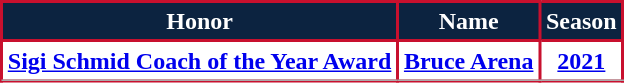<table class="wikitable">
<tr>
<th style="background:#0C2340; color:#FFFFFF; border:2px solid #C8102E;" scope="col">Honor</th>
<th style="background:#0C2340; color:#FFFFFF; border:2px solid #C8102E;" scope="col">Name</th>
<th style="background:#0C2340; color:#FFFFFF; border:2px solid #C8102E;" scope="col">Season</th>
</tr>
<tr>
<th style="background:#FFFFFF; color:#0C2340; border:2px solid #C8102E;" scope="col"><a href='#'>Sigi Schmid Coach of the Year Award</a></th>
<th style="background:#FFFFFF; color:#0C2340; border:2px solid #C8102E;" scope="col"><a href='#'>Bruce Arena</a></th>
<th style="background:#FFFFFF; color:#0C2340; border:2px solid #C8102E;" scope="col"><a href='#'>2021</a></th>
</tr>
<tr>
</tr>
</table>
